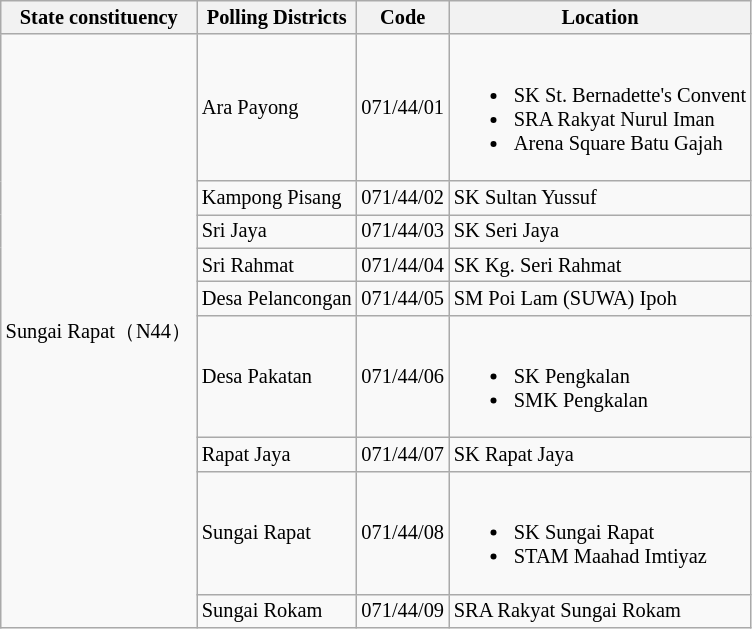<table class="wikitable sortable mw-collapsible" style="white-space:nowrap;font-size:85%">
<tr>
<th>State constituency</th>
<th>Polling Districts</th>
<th>Code</th>
<th>Location</th>
</tr>
<tr>
<td rowspan="9">Sungai Rapat（N44）</td>
<td>Ara Payong</td>
<td>071/44/01</td>
<td><br><ul><li>SK St. Bernadette's Convent</li><li>SRA Rakyat Nurul Iman</li><li>Arena Square Batu Gajah</li></ul></td>
</tr>
<tr>
<td>Kampong Pisang</td>
<td>071/44/02</td>
<td>SK Sultan Yussuf</td>
</tr>
<tr>
<td>Sri Jaya</td>
<td>071/44/03</td>
<td>SK Seri Jaya</td>
</tr>
<tr>
<td>Sri Rahmat</td>
<td>071/44/04</td>
<td>SK Kg. Seri Rahmat</td>
</tr>
<tr>
<td>Desa Pelancongan</td>
<td>071/44/05</td>
<td>SM Poi Lam (SUWA) Ipoh</td>
</tr>
<tr>
<td>Desa Pakatan</td>
<td>071/44/06</td>
<td><br><ul><li>SK Pengkalan</li><li>SMK Pengkalan</li></ul></td>
</tr>
<tr>
<td>Rapat Jaya</td>
<td>071/44/07</td>
<td>SK Rapat Jaya</td>
</tr>
<tr>
<td>Sungai Rapat</td>
<td>071/44/08</td>
<td><br><ul><li>SK Sungai Rapat</li><li>STAM Maahad Imtiyaz</li></ul></td>
</tr>
<tr>
<td>Sungai Rokam</td>
<td>071/44/09</td>
<td>SRA Rakyat Sungai Rokam</td>
</tr>
</table>
